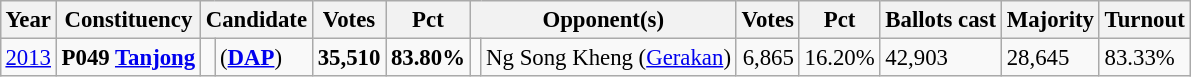<table class="wikitable" style="margin:0.5em ; font-size:95%">
<tr>
<th>Year</th>
<th>Constituency</th>
<th colspan=2>Candidate</th>
<th>Votes</th>
<th>Pct</th>
<th colspan=2>Opponent(s)</th>
<th>Votes</th>
<th>Pct</th>
<th>Ballots cast</th>
<th>Majority</th>
<th>Turnout</th>
</tr>
<tr>
<td><a href='#'>2013</a></td>
<td><strong>P049 <a href='#'>Tanjong</a></strong></td>
<td></td>
<td> (<a href='#'><strong>DAP</strong></a>)</td>
<td align="right"><strong>35,510</strong></td>
<td><strong>83.80%</strong></td>
<td></td>
<td>Ng Song Kheng (<a href='#'>Gerakan</a>)</td>
<td align="right">6,865</td>
<td>16.20%</td>
<td>42,903</td>
<td>28,645</td>
<td>83.33%</td>
</tr>
</table>
